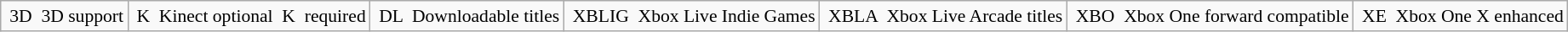<table class="wikitable" style="float: left; margin-right: 1em; font-size:90%;">
<tr>
<td><span> 3D </span> 3D support</td>
<td><span> K </span> Kinect optional <span> K </span> required</td>
<td><span> DL </span> Downloadable titles</td>
<td><span> XBLIG </span> Xbox Live Indie Games</td>
<td><span> XBLA </span> Xbox Live Arcade titles</td>
<td><span> XBO </span> Xbox One forward compatible</td>
<td><span> XE </span> Xbox One X enhanced</td>
</tr>
</table>
